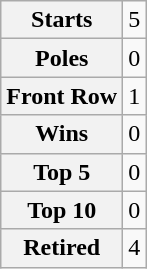<table class="wikitable" style="text-align:center">
<tr>
<th>Starts</th>
<td>5</td>
</tr>
<tr>
<th>Poles</th>
<td>0</td>
</tr>
<tr>
<th>Front Row</th>
<td>1</td>
</tr>
<tr>
<th>Wins</th>
<td>0</td>
</tr>
<tr>
<th>Top 5</th>
<td>0</td>
</tr>
<tr>
<th>Top 10</th>
<td>0</td>
</tr>
<tr>
<th>Retired</th>
<td>4</td>
</tr>
</table>
